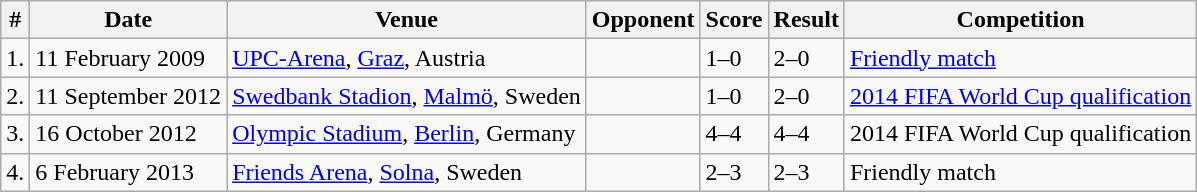<table class="wikitable">
<tr>
<th>#</th>
<th>Date</th>
<th>Venue</th>
<th>Opponent</th>
<th>Score</th>
<th>Result</th>
<th>Competition</th>
</tr>
<tr>
<td>1.</td>
<td>11 February 2009</td>
<td><a href='#'>UPC-Arena</a>, <a href='#'>Graz</a>, Austria</td>
<td></td>
<td>1–0</td>
<td>2–0</td>
<td><a href='#'>Friendly match</a></td>
</tr>
<tr>
<td>2.</td>
<td>11 September 2012</td>
<td><a href='#'>Swedbank Stadion</a>, <a href='#'>Malmö</a>, Sweden</td>
<td></td>
<td>1–0</td>
<td>2–0</td>
<td><a href='#'>2014 FIFA World Cup qualification</a></td>
</tr>
<tr>
<td>3.</td>
<td>16 October 2012</td>
<td><a href='#'>Olympic Stadium</a>, <a href='#'>Berlin</a>, Germany</td>
<td></td>
<td>4–4</td>
<td>4–4</td>
<td>2014 FIFA World Cup qualification</td>
</tr>
<tr>
<td>4.</td>
<td>6 February 2013</td>
<td><a href='#'>Friends Arena</a>, <a href='#'>Solna</a>, Sweden</td>
<td></td>
<td>2–3</td>
<td>2–3</td>
<td>Friendly match</td>
</tr>
</table>
